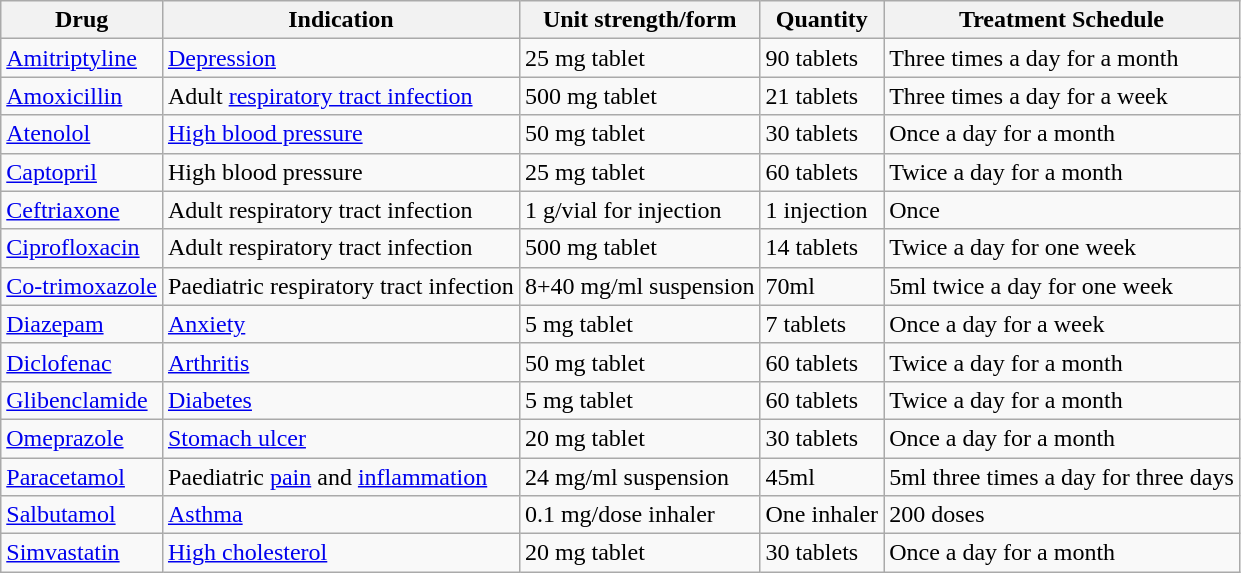<table class="wikitable">
<tr>
<th>Drug</th>
<th>Indication</th>
<th>Unit strength/form</th>
<th>Quantity</th>
<th>Treatment Schedule</th>
</tr>
<tr>
<td><a href='#'>Amitriptyline</a></td>
<td><a href='#'>Depression</a></td>
<td>25 mg tablet</td>
<td>90 tablets</td>
<td>Three times a day for a month</td>
</tr>
<tr>
<td><a href='#'>Amoxicillin</a></td>
<td>Adult <a href='#'>respiratory tract infection</a></td>
<td>500 mg tablet</td>
<td>21 tablets</td>
<td>Three times a day for a week</td>
</tr>
<tr>
<td><a href='#'>Atenolol</a></td>
<td><a href='#'>High blood pressure</a></td>
<td>50 mg tablet</td>
<td>30 tablets</td>
<td>Once a day for a month</td>
</tr>
<tr>
<td><a href='#'>Captopril</a></td>
<td>High blood pressure</td>
<td>25 mg tablet</td>
<td>60 tablets</td>
<td>Twice a day for a month</td>
</tr>
<tr>
<td><a href='#'>Ceftriaxone</a></td>
<td>Adult respiratory tract infection</td>
<td>1 g/vial for injection</td>
<td>1 injection</td>
<td>Once</td>
</tr>
<tr>
<td><a href='#'>Ciprofloxacin</a></td>
<td>Adult respiratory tract infection</td>
<td>500 mg tablet</td>
<td>14 tablets</td>
<td>Twice a day for one week</td>
</tr>
<tr>
<td><a href='#'>Co-trimoxazole</a></td>
<td>Paediatric respiratory tract infection</td>
<td>8+40 mg/ml suspension</td>
<td>70ml</td>
<td>5ml twice a day for one week</td>
</tr>
<tr>
<td><a href='#'>Diazepam</a></td>
<td><a href='#'>Anxiety</a></td>
<td>5 mg tablet</td>
<td>7 tablets</td>
<td>Once a day for a week</td>
</tr>
<tr>
<td><a href='#'>Diclofenac</a></td>
<td><a href='#'>Arthritis</a></td>
<td>50 mg tablet</td>
<td>60 tablets</td>
<td>Twice a day for a month</td>
</tr>
<tr>
<td><a href='#'>Glibenclamide</a></td>
<td><a href='#'>Diabetes</a></td>
<td>5 mg tablet</td>
<td>60 tablets</td>
<td>Twice a day for a month</td>
</tr>
<tr>
<td><a href='#'>Omeprazole</a></td>
<td><a href='#'>Stomach ulcer</a></td>
<td>20 mg tablet</td>
<td>30 tablets</td>
<td>Once a day for a month</td>
</tr>
<tr>
<td><a href='#'>Paracetamol</a></td>
<td>Paediatric <a href='#'>pain</a> and <a href='#'>inflammation</a></td>
<td>24 mg/ml suspension</td>
<td>45ml</td>
<td>5ml three times a day for three days</td>
</tr>
<tr>
<td><a href='#'>Salbutamol</a></td>
<td><a href='#'>Asthma</a></td>
<td>0.1 mg/dose inhaler</td>
<td>One inhaler</td>
<td>200 doses</td>
</tr>
<tr>
<td><a href='#'>Simvastatin</a></td>
<td><a href='#'>High cholesterol</a></td>
<td>20 mg tablet</td>
<td>30 tablets</td>
<td>Once a day for a month</td>
</tr>
</table>
